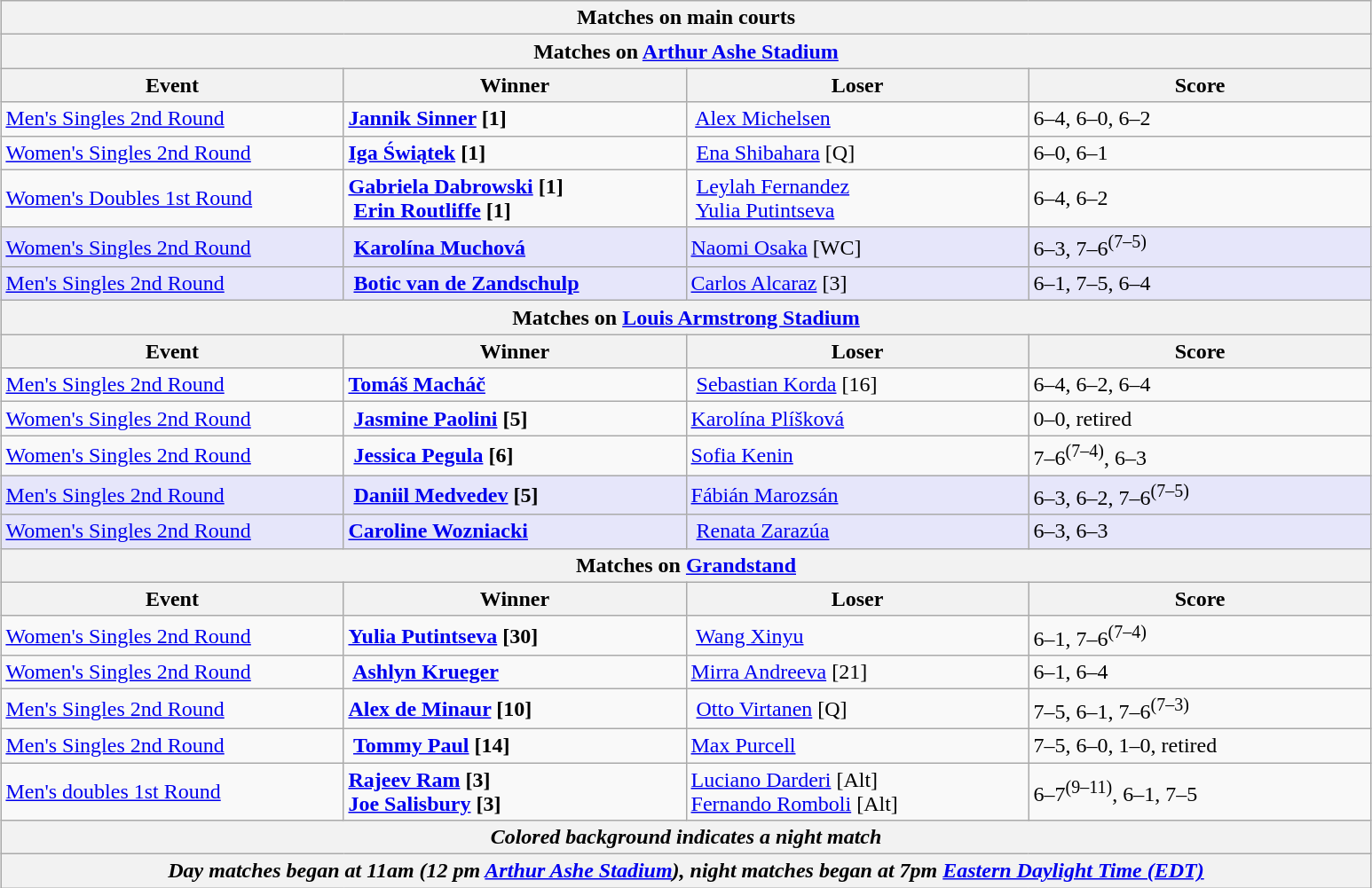<table class="wikitable" style="margin:auto;">
<tr>
<th colspan="4" style="white-space:nowrap;">Matches on main courts</th>
</tr>
<tr>
<th colspan="4"><strong>Matches on <a href='#'>Arthur Ashe Stadium</a></strong></th>
</tr>
<tr>
<th width="250">Event</th>
<th width="250">Winner</th>
<th width="250">Loser</th>
<th width="250">Score</th>
</tr>
<tr>
<td><a href='#'>Men's Singles 2nd Round</a></td>
<td><strong> <a href='#'>Jannik Sinner</a> [1]</strong></td>
<td> <a href='#'>Alex Michelsen</a></td>
<td>6–4, 6–0, 6–2</td>
</tr>
<tr>
<td><a href='#'>Women's Singles 2nd Round</a></td>
<td><strong> <a href='#'>Iga Świątek</a> [1]</strong></td>
<td> <a href='#'>Ena Shibahara</a> [Q]</td>
<td>6–0, 6–1</td>
</tr>
<tr>
<td><a href='#'>Women's Doubles 1st Round</a></td>
<td><strong> <a href='#'>Gabriela Dabrowski</a> [1]<br> <a href='#'>Erin Routliffe</a> [1]</strong></td>
<td> <a href='#'>Leylah Fernandez</a><br> <a href='#'>Yulia Putintseva</a></td>
<td>6–4, 6–2</td>
</tr>
<tr bgcolor="lavender">
<td><a href='#'>Women's Singles 2nd Round</a></td>
<td><strong> <a href='#'>Karolína Muchová</a></strong></td>
<td> <a href='#'>Naomi Osaka</a> [WC]</td>
<td>6–3, 7–6<sup>(7–5)</sup></td>
</tr>
<tr bgcolor="lavender">
<td><a href='#'>Men's Singles 2nd Round</a></td>
<td><strong> <a href='#'>Botic van de Zandschulp</a></strong></td>
<td> <a href='#'>Carlos Alcaraz</a> [3]</td>
<td>6–1, 7–5, 6–4</td>
</tr>
<tr>
<th colspan="4"><strong>Matches on <a href='#'>Louis Armstrong Stadium</a></strong></th>
</tr>
<tr>
<th width="250">Event</th>
<th width="250">Winner</th>
<th width="250">Loser</th>
<th width="250">Score</th>
</tr>
<tr>
<td><a href='#'>Men's Singles 2nd Round</a></td>
<td><strong> <a href='#'>Tomáš Macháč</a></strong></td>
<td> <a href='#'>Sebastian Korda</a> [16]</td>
<td>6–4, 6–2, 6–4</td>
</tr>
<tr>
<td><a href='#'>Women's Singles 2nd Round</a></td>
<td><strong> <a href='#'>Jasmine Paolini</a> [5]</strong></td>
<td> <a href='#'>Karolína Plíšková</a></td>
<td>0–0, retired</td>
</tr>
<tr>
<td><a href='#'>Women's Singles 2nd Round</a></td>
<td><strong> <a href='#'>Jessica Pegula</a> [6]</strong></td>
<td> <a href='#'>Sofia Kenin</a></td>
<td>7–6<sup>(7–4)</sup>, 6–3</td>
</tr>
<tr bgcolor="lavender">
<td><a href='#'>Men's Singles 2nd Round</a></td>
<td><strong> <a href='#'>Daniil Medvedev</a> [5]</strong></td>
<td> <a href='#'>Fábián Marozsán</a></td>
<td>6–3, 6–2, 7–6<sup>(7–5)</sup></td>
</tr>
<tr bgcolor="lavender">
<td><a href='#'>Women's Singles 2nd Round</a></td>
<td><strong> <a href='#'>Caroline Wozniacki</a></strong></td>
<td> <a href='#'>Renata Zarazúa</a></td>
<td>6–3, 6–3</td>
</tr>
<tr>
<th colspan="4"><strong>Matches on <a href='#'>Grandstand</a></strong></th>
</tr>
<tr>
<th width="250">Event</th>
<th width="250">Winner</th>
<th width="250">Loser</th>
<th width="250">Score</th>
</tr>
<tr>
<td><a href='#'>Women's Singles 2nd Round</a></td>
<td><strong> <a href='#'>Yulia Putintseva</a> [30]</strong></td>
<td> <a href='#'>Wang Xinyu</a></td>
<td>6–1, 7–6<sup>(7–4)</sup></td>
</tr>
<tr>
<td><a href='#'>Women's Singles 2nd Round</a></td>
<td><strong> <a href='#'>Ashlyn Krueger</a></strong></td>
<td> <a href='#'>Mirra Andreeva</a> [21]</td>
<td>6–1, 6–4</td>
</tr>
<tr>
<td><a href='#'>Men's Singles 2nd Round</a></td>
<td><strong> <a href='#'>Alex de Minaur</a> [10]</strong></td>
<td> <a href='#'>Otto Virtanen</a> [Q]</td>
<td>7–5, 6–1, 7–6<sup>(7–3)</sup></td>
</tr>
<tr>
<td><a href='#'>Men's Singles 2nd Round</a></td>
<td><strong> <a href='#'>Tommy Paul</a> [14]</strong></td>
<td> <a href='#'>Max Purcell</a></td>
<td>7–5, 6–0, 1–0, retired</td>
</tr>
<tr>
<td><a href='#'>Men's doubles 1st Round</a></td>
<td><strong> <a href='#'>Rajeev Ram</a> [3] <br>  <a href='#'>Joe Salisbury</a> [3]</strong></td>
<td> <a href='#'>Luciano Darderi</a> [Alt]  <br> <a href='#'>Fernando Romboli</a> [Alt]</td>
<td>6–7<sup>(9–11)</sup>, 6–1, 7–5</td>
</tr>
<tr>
<th colspan="4"><em>Colored background indicates a night match</em></th>
</tr>
<tr>
<th colspan="4"><em>Day matches began at 11am (12 pm <a href='#'>Arthur Ashe Stadium</a>), night matches began at 7pm <a href='#'>Eastern Daylight Time (EDT)</a></em></th>
</tr>
</table>
